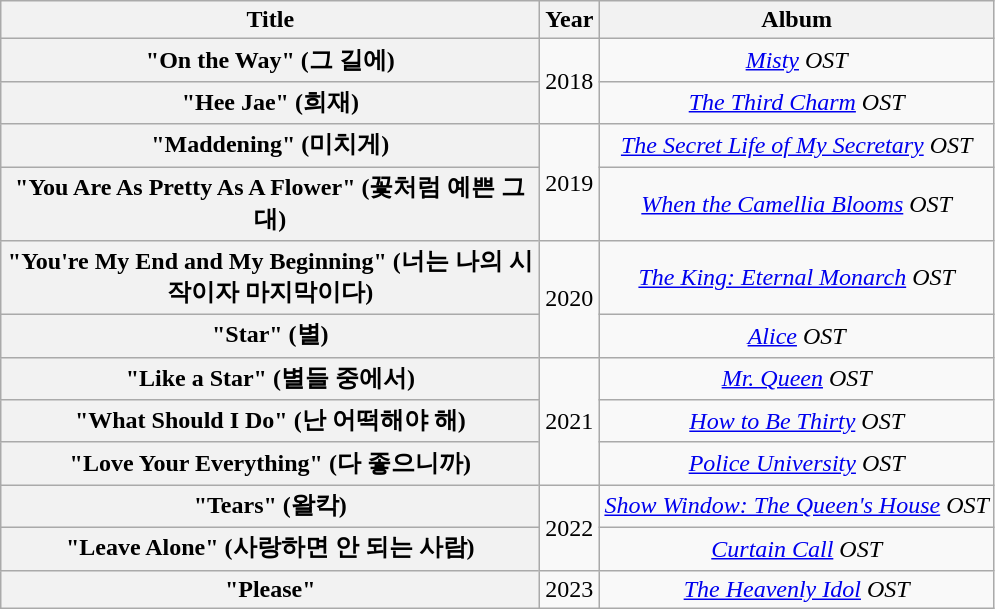<table class="wikitable plainrowheaders" style="text-align:center;">
<tr>
<th scope="col" style="width:22em;">Title</th>
<th scope="col">Year</th>
<th scope="col">Album</th>
</tr>
<tr>
<th scope="row">"On the Way" (그 길에)</th>
<td rowspan="2">2018</td>
<td><em><a href='#'>Misty</a> OST</em></td>
</tr>
<tr>
<th scope="row">"Hee Jae" (희재)</th>
<td><em><a href='#'>The Third Charm</a> OST</em></td>
</tr>
<tr>
<th scope="row">"Maddening" (미치게)</th>
<td rowspan="2">2019</td>
<td><em><a href='#'>The Secret Life of My Secretary</a> OST</em></td>
</tr>
<tr>
<th scope="row">"You Are As Pretty As A Flower" (꽃처럼 예쁜 그대)</th>
<td><em><a href='#'>When the Camellia Blooms</a> OST</em></td>
</tr>
<tr>
<th scope="row">"You're My End and My Beginning" (너는 나의 시작이자 마지막이다) </th>
<td rowspan="2">2020</td>
<td><em><a href='#'>The King: Eternal Monarch</a> OST</em></td>
</tr>
<tr>
<th scope="row">"Star" (별)</th>
<td><em><a href='#'>Alice</a> OST</em></td>
</tr>
<tr>
<th scope="row">"Like a Star" (별들 중에서)</th>
<td rowspan="3">2021</td>
<td><em><a href='#'>Mr. Queen</a> OST</em></td>
</tr>
<tr>
<th scope="row">"What Should I Do" (난 어떡해야 해)</th>
<td><em><a href='#'>How to Be Thirty</a> OST</em></td>
</tr>
<tr>
<th scope="row">"Love Your Everything" (다 좋으니까)</th>
<td><em><a href='#'>Police University</a> OST</em></td>
</tr>
<tr>
<th scope="row">"Tears" (왈칵)</th>
<td rowspan="2">2022</td>
<td><em><a href='#'>Show Window: The Queen's House</a> OST</em></td>
</tr>
<tr>
<th scope="row">"Leave Alone" (사랑하면 안 되는 사람)</th>
<td><em><a href='#'>Curtain Call</a> OST</em></td>
</tr>
<tr>
<th scope="row">"Please"</th>
<td>2023</td>
<td><em><a href='#'>The Heavenly Idol</a> OST</em></td>
</tr>
</table>
